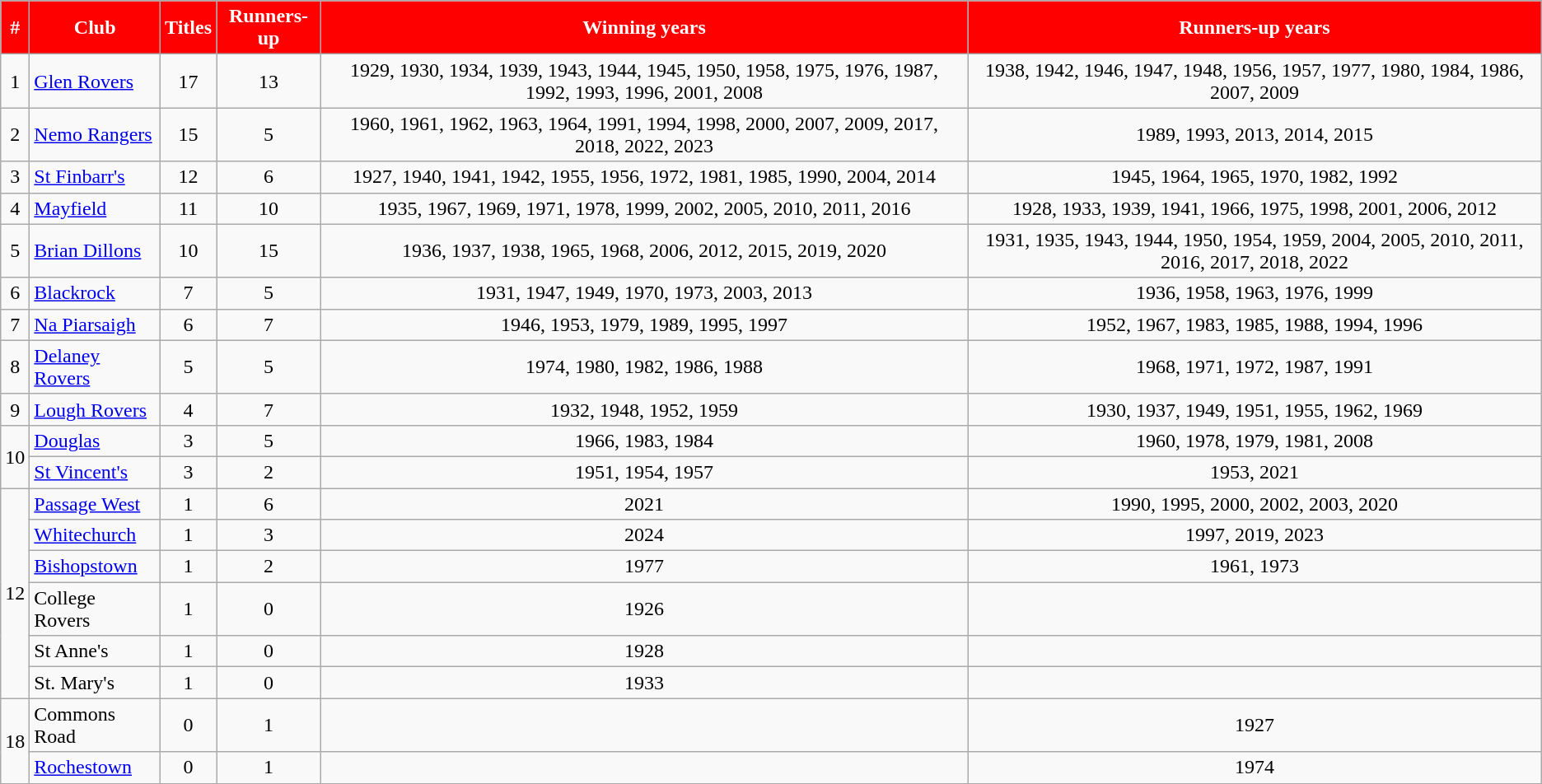<table class="wikitable sortable" style="text-align:center">
<tr>
<th style="background:red;color:white">#</th>
<th style="background:red;color:white">Club</th>
<th style="background:red;color:white">Titles</th>
<th style="background:red;color:white">Runners-up</th>
<th style="background:red;color:white">Winning years</th>
<th style="background:red;color:white">Runners-up years</th>
</tr>
<tr>
<td>1</td>
<td style="text-align:left"> <a href='#'>Glen Rovers</a></td>
<td>17</td>
<td>13</td>
<td>1929, 1930, 1934, 1939, 1943, 1944, 1945, 1950, 1958, 1975, 1976, 1987, 1992, 1993, 1996, 2001, 2008</td>
<td>1938, 1942, 1946, 1947, 1948, 1956, 1957, 1977, 1980, 1984, 1986, 2007, 2009</td>
</tr>
<tr>
<td>2</td>
<td style="text-align:left"> <a href='#'>Nemo Rangers</a></td>
<td>15</td>
<td>5</td>
<td>1960, 1961, 1962, 1963, 1964, 1991, 1994, 1998, 2000, 2007, 2009, 2017, 2018, 2022, 2023</td>
<td>1989, 1993, 2013, 2014, 2015</td>
</tr>
<tr>
<td>3</td>
<td style="text-align:left"> <a href='#'>St Finbarr's</a></td>
<td>12</td>
<td>6</td>
<td>1927, 1940, 1941, 1942, 1955, 1956, 1972, 1981, 1985, 1990, 2004, 2014</td>
<td>1945, 1964, 1965, 1970, 1982, 1992</td>
</tr>
<tr>
<td>4</td>
<td style="text-align:left"> <a href='#'>Mayfield</a></td>
<td>11</td>
<td>10</td>
<td>1935, 1967, 1969, 1971, 1978, 1999, 2002, 2005, 2010, 2011, 2016</td>
<td>1928, 1933, 1939, 1941, 1966, 1975, 1998, 2001, 2006, 2012</td>
</tr>
<tr>
<td>5</td>
<td style="text-align:left"> <a href='#'>Brian Dillons</a></td>
<td>10</td>
<td>15</td>
<td>1936, 1937, 1938, 1965, 1968, 2006, 2012, 2015, 2019, 2020</td>
<td>1931, 1935, 1943, 1944, 1950, 1954, 1959, 2004, 2005, 2010, 2011, 2016, 2017, 2018, 2022</td>
</tr>
<tr>
<td>6</td>
<td style="text-align:left"> <a href='#'>Blackrock</a></td>
<td>7</td>
<td>5</td>
<td>1931, 1947, 1949, 1970, 1973, 2003, 2013</td>
<td>1936, 1958, 1963, 1976, 1999</td>
</tr>
<tr>
<td>7</td>
<td style="text-align:left"> <a href='#'>Na Piarsaigh</a></td>
<td>6</td>
<td>7</td>
<td>1946, 1953, 1979, 1989, 1995, 1997</td>
<td>1952, 1967, 1983, 1985, 1988, 1994, 1996</td>
</tr>
<tr>
<td>8</td>
<td style="text-align:left"> <a href='#'>Delaney Rovers</a></td>
<td>5</td>
<td>5</td>
<td>1974, 1980, 1982, 1986, 1988</td>
<td>1968, 1971, 1972, 1987, 1991</td>
</tr>
<tr>
<td>9</td>
<td style="text-align:left"> <a href='#'>Lough Rovers</a></td>
<td>4</td>
<td>7</td>
<td>1932, 1948, 1952, 1959</td>
<td>1930, 1937, 1949, 1951, 1955, 1962, 1969</td>
</tr>
<tr>
<td rowspan="2">10</td>
<td style="text-align:left"> <a href='#'>Douglas</a></td>
<td>3</td>
<td>5</td>
<td>1966, 1983, 1984</td>
<td>1960, 1978, 1979, 1981, 2008</td>
</tr>
<tr>
<td style="text-align:left"> <a href='#'>St Vincent's</a></td>
<td>3</td>
<td>2</td>
<td>1951, 1954, 1957</td>
<td>1953, 2021</td>
</tr>
<tr>
<td rowspan="6">12</td>
<td style="text-align:left"> <a href='#'>Passage West</a></td>
<td>1</td>
<td>6</td>
<td>2021</td>
<td>1990, 1995, 2000, 2002, 2003, 2020</td>
</tr>
<tr>
<td style="text-align:left"> <a href='#'>Whitechurch</a></td>
<td>1</td>
<td>3</td>
<td>2024</td>
<td>1997, 2019, 2023</td>
</tr>
<tr>
<td style="text-align:left"> <a href='#'>Bishopstown</a></td>
<td>1</td>
<td>2</td>
<td>1977</td>
<td>1961, 1973</td>
</tr>
<tr>
<td style="text-align:left"> College Rovers</td>
<td>1</td>
<td>0</td>
<td>1926</td>
<td></td>
</tr>
<tr>
<td style="text-align:left">St Anne's</td>
<td>1</td>
<td>0</td>
<td>1928</td>
<td></td>
</tr>
<tr>
<td style="text-align:left">St. Mary's</td>
<td>1</td>
<td>0</td>
<td>1933</td>
<td></td>
</tr>
<tr>
<td rowspan="2">18</td>
<td style="text-align:left"> Commons Road</td>
<td>0</td>
<td>1</td>
<td></td>
<td>1927</td>
</tr>
<tr>
<td style="text-align:left"> <a href='#'>Rochestown</a></td>
<td>0</td>
<td>1</td>
<td></td>
<td>1974</td>
</tr>
</table>
